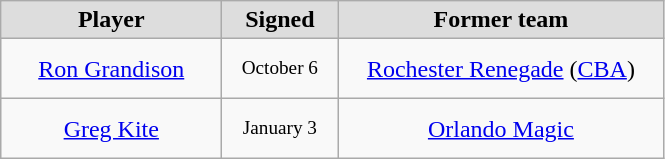<table class="wikitable" style="text-align: center">
<tr align="center" bgcolor="#dddddd">
<td style="width:140px"><strong>Player</strong></td>
<td style="width:70px"><strong>Signed</strong></td>
<td style="width:210px"><strong>Former team</strong></td>
</tr>
<tr style="height:40px">
<td><a href='#'>Ron Grandison</a></td>
<td style="font-size: 80%">October 6</td>
<td><a href='#'>Rochester Renegade</a> (<a href='#'>CBA</a>)</td>
</tr>
<tr style="height:40px">
<td><a href='#'>Greg Kite</a></td>
<td style="font-size: 80%">January 3</td>
<td><a href='#'>Orlando Magic</a></td>
</tr>
</table>
